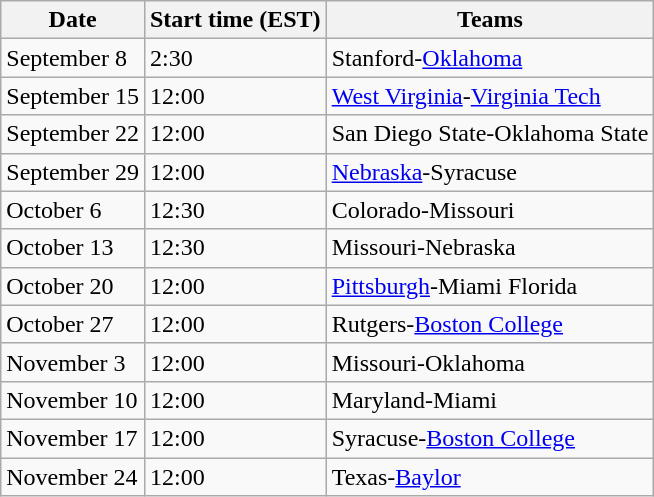<table class="wikitable">
<tr>
<th>Date</th>
<th>Start time (EST)</th>
<th>Teams</th>
</tr>
<tr>
<td>September 8</td>
<td>2:30</td>
<td>Stanford-<a href='#'>Oklahoma</a></td>
</tr>
<tr>
<td>September 15</td>
<td>12:00</td>
<td><a href='#'>West Virginia</a>-<a href='#'>Virginia Tech</a></td>
</tr>
<tr>
<td>September 22</td>
<td>12:00</td>
<td>San Diego State-Oklahoma State</td>
</tr>
<tr>
<td>September 29</td>
<td>12:00</td>
<td><a href='#'>Nebraska</a>-Syracuse</td>
</tr>
<tr>
<td>October 6</td>
<td>12:30</td>
<td>Colorado-Missouri</td>
</tr>
<tr>
<td>October 13</td>
<td>12:30</td>
<td>Missouri-Nebraska</td>
</tr>
<tr>
<td>October 20</td>
<td>12:00</td>
<td><a href='#'>Pittsburgh</a>-Miami Florida</td>
</tr>
<tr>
<td>October 27</td>
<td>12:00</td>
<td>Rutgers-<a href='#'>Boston College</a></td>
</tr>
<tr>
<td>November 3</td>
<td>12:00</td>
<td>Missouri-Oklahoma</td>
</tr>
<tr>
<td>November 10</td>
<td>12:00</td>
<td>Maryland-Miami</td>
</tr>
<tr>
<td>November 17</td>
<td>12:00</td>
<td>Syracuse-<a href='#'>Boston College</a></td>
</tr>
<tr>
<td>November 24</td>
<td>12:00</td>
<td>Texas-<a href='#'>Baylor</a></td>
</tr>
</table>
